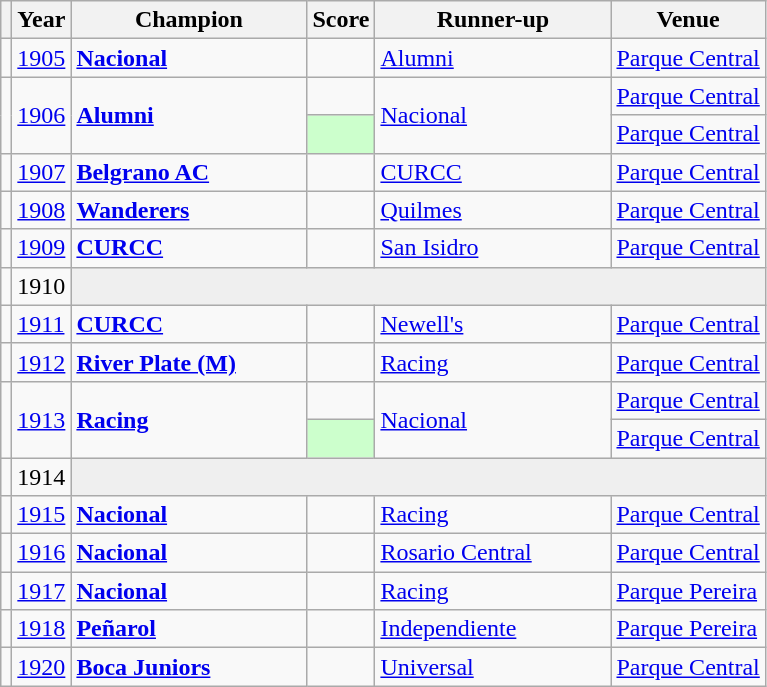<table class="wikitable sortable">
<tr>
<th width=></th>
<th>Year</th>
<th width=150px>Champion</th>
<th>Score</th>
<th width=150px>Runner-up</th>
<th>Venue</th>
</tr>
<tr>
<td></td>
<td><a href='#'>1905</a></td>
<td> <strong><a href='#'>Nacional</a></strong> </td>
<td></td>
<td> <a href='#'>Alumni</a></td>
<td><a href='#'>Parque Central</a></td>
</tr>
<tr>
<td rowspan=2></td>
<td rowspan=2><a href='#'>1906</a></td>
<td rowspan=2> <strong><a href='#'>Alumni</a></strong> </td>
<td></td>
<td rowspan=2> <a href='#'>Nacional</a></td>
<td><a href='#'>Parque Central</a></td>
</tr>
<tr>
<td style="background-color:#ccffcc"></td>
<td><a href='#'>Parque Central</a></td>
</tr>
<tr>
<td></td>
<td><a href='#'>1907</a></td>
<td> <strong><a href='#'>Belgrano AC</a></strong> </td>
<td></td>
<td> <a href='#'>CURCC</a></td>
<td><a href='#'>Parque Central</a></td>
</tr>
<tr>
<td></td>
<td><a href='#'>1908</a></td>
<td> <strong><a href='#'>Wanderers</a></strong> </td>
<td></td>
<td> <a href='#'>Quilmes</a></td>
<td><a href='#'>Parque Central</a></td>
</tr>
<tr>
<td></td>
<td><a href='#'>1909</a></td>
<td> <strong><a href='#'>CURCC</a></strong> </td>
<td></td>
<td> <a href='#'>San Isidro</a></td>
<td><a href='#'>Parque Central</a></td>
</tr>
<tr>
<td></td>
<td>1910</td>
<td colspan="5" style=background:#efefef></td>
</tr>
<tr>
<td></td>
<td><a href='#'>1911</a></td>
<td> <strong><a href='#'>CURCC</a></strong> </td>
<td></td>
<td> <a href='#'>Newell's</a></td>
<td><a href='#'>Parque Central</a></td>
</tr>
<tr>
<td></td>
<td><a href='#'>1912</a></td>
<td> <strong><a href='#'>River Plate (M)</a></strong> </td>
<td></td>
<td> <a href='#'>Racing</a></td>
<td><a href='#'>Parque Central</a></td>
</tr>
<tr>
<td rowspan=2></td>
<td rowspan=2><a href='#'>1913</a></td>
<td rowspan=2> <strong><a href='#'>Racing</a></strong> </td>
<td></td>
<td rowspan=2> <a href='#'>Nacional</a></td>
<td><a href='#'>Parque Central</a></td>
</tr>
<tr>
<td bgcolor=#ccffcc></td>
<td><a href='#'>Parque Central</a></td>
</tr>
<tr>
<td></td>
<td>1914</td>
<td colspan=5 style=background:#efefef></td>
</tr>
<tr>
<td></td>
<td><a href='#'>1915</a></td>
<td> <strong><a href='#'>Nacional</a></strong> </td>
<td></td>
<td> <a href='#'>Racing</a></td>
<td><a href='#'>Parque Central</a></td>
</tr>
<tr>
<td></td>
<td><a href='#'>1916</a></td>
<td> <strong><a href='#'>Nacional</a></strong> </td>
<td></td>
<td> <a href='#'>Rosario Central</a></td>
<td><a href='#'>Parque Central</a></td>
</tr>
<tr>
<td></td>
<td><a href='#'>1917</a></td>
<td> <strong><a href='#'>Nacional</a></strong> </td>
<td></td>
<td> <a href='#'>Racing</a></td>
<td><a href='#'>Parque Pereira</a></td>
</tr>
<tr>
<td></td>
<td><a href='#'>1918</a></td>
<td> <strong><a href='#'>Peñarol</a></strong> </td>
<td></td>
<td> <a href='#'>Independiente</a></td>
<td><a href='#'>Parque Pereira</a></td>
</tr>
<tr>
<td></td>
<td><a href='#'>1920</a></td>
<td> <strong><a href='#'>Boca Juniors</a></strong> </td>
<td></td>
<td> <a href='#'>Universal</a></td>
<td><a href='#'>Parque Central</a></td>
</tr>
</table>
